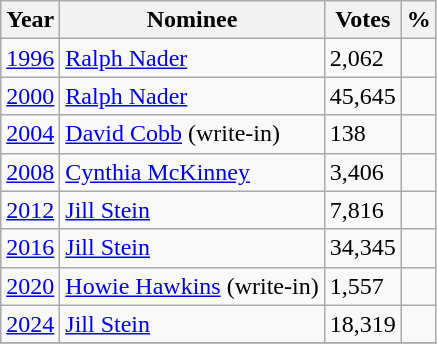<table class="wikitable">
<tr>
<th>Year</th>
<th>Nominee</th>
<th>Votes</th>
<th>%</th>
</tr>
<tr>
<td><a href='#'>1996</a></td>
<td><a href='#'>Ralph Nader</a></td>
<td>2,062</td>
<td></td>
</tr>
<tr>
<td><a href='#'>2000</a></td>
<td><a href='#'>Ralph Nader</a></td>
<td>45,645</td>
<td></td>
</tr>
<tr>
<td><a href='#'>2004</a></td>
<td><a href='#'>David Cobb</a> (write-in)</td>
<td>138</td>
<td></td>
</tr>
<tr>
<td><a href='#'>2008</a></td>
<td><a href='#'>Cynthia McKinney</a></td>
<td>3,406</td>
<td></td>
</tr>
<tr>
<td><a href='#'>2012</a></td>
<td><a href='#'>Jill Stein</a></td>
<td>7,816</td>
<td></td>
</tr>
<tr>
<td><a href='#'>2016</a></td>
<td><a href='#'>Jill Stein</a></td>
<td>34,345</td>
<td></td>
</tr>
<tr>
<td><a href='#'>2020</a></td>
<td><a href='#'>Howie Hawkins</a> (write-in)</td>
<td>1,557</td>
<td></td>
</tr>
<tr>
<td><a href='#'>2024</a></td>
<td><a href='#'>Jill Stein</a></td>
<td>18,319</td>
<td></td>
</tr>
<tr>
</tr>
</table>
